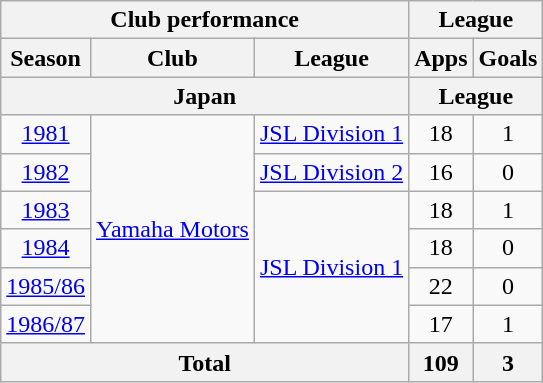<table class="wikitable" style="text-align:center;">
<tr>
<th colspan=3>Club performance</th>
<th colspan=2>League</th>
</tr>
<tr>
<th>Season</th>
<th>Club</th>
<th>League</th>
<th>Apps</th>
<th>Goals</th>
</tr>
<tr>
<th colspan=3>Japan</th>
<th colspan=2>League</th>
</tr>
<tr>
<td><a href='#'>1981</a></td>
<td rowspan="6"><a href='#'>Yamaha Motors</a></td>
<td><a href='#'>JSL Division 1</a></td>
<td>18</td>
<td>1</td>
</tr>
<tr>
<td><a href='#'>1982</a></td>
<td><a href='#'>JSL Division 2</a></td>
<td>16</td>
<td>0</td>
</tr>
<tr>
<td><a href='#'>1983</a></td>
<td rowspan="4"><a href='#'>JSL Division 1</a></td>
<td>18</td>
<td>1</td>
</tr>
<tr>
<td><a href='#'>1984</a></td>
<td>18</td>
<td>0</td>
</tr>
<tr>
<td><a href='#'>1985/86</a></td>
<td>22</td>
<td>0</td>
</tr>
<tr>
<td><a href='#'>1986/87</a></td>
<td>17</td>
<td>1</td>
</tr>
<tr>
<th colspan=3>Total</th>
<th>109</th>
<th>3</th>
</tr>
</table>
